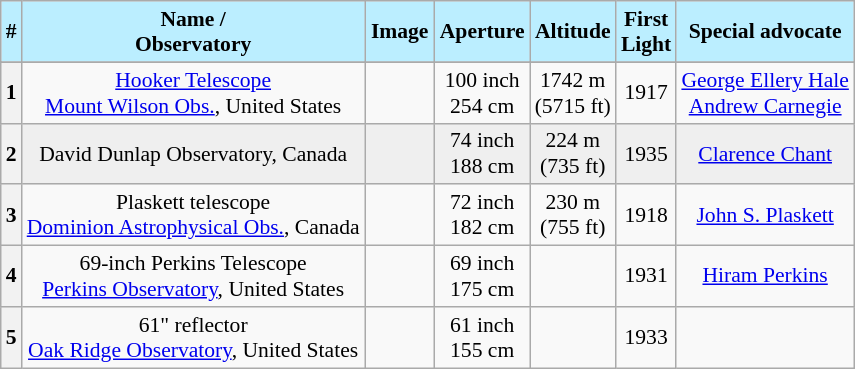<table class="wikitable" style="font-size: 90%; text-align: center;">
<tr>
<th style="background: #BBEEFF;">#</th>
<th style="background: #BBEEFF;">Name /<br> Observatory</th>
<th style="width:40px; background: #BBEEFF;">Image</th>
<th style="background: #BBEEFF;">Aperture</th>
<th style="background: #BBEEFF;">Altitude</th>
<th style="background: #BBEEFF;">First <br>Light</th>
<th style="background: #BBEEFF;">Special advocate</th>
</tr>
<tr>
</tr>
<tr>
<th>1</th>
<td><a href='#'>Hooker Telescope</a> <br> <a href='#'>Mount Wilson Obs.</a>, United States</td>
<td></td>
<td>100 inch <br> 254 cm</td>
<td>1742 m <br>(5715 ft)</td>
<td>1917</td>
<td><a href='#'>George Ellery Hale</a> <br> <a href='#'>Andrew Carnegie</a></td>
</tr>
<tr bgcolor="efefef">
<th>2</th>
<td>David Dunlap Observatory, Canada</td>
<td></td>
<td>74 inch <br> 188 cm</td>
<td>224 m <br>(735 ft)</td>
<td>1935</td>
<td><a href='#'>Clarence Chant</a></td>
</tr>
<tr>
<th>3</th>
<td>Plaskett telescope <br><a href='#'>Dominion Astrophysical Obs.</a>, Canada</td>
<td></td>
<td>72 inch <br> 182 cm</td>
<td>230 m <br> (755 ft)</td>
<td>1918</td>
<td><a href='#'>John S. Plaskett</a></td>
</tr>
<tr>
<th>4</th>
<td>69-inch Perkins Telescope<br><a href='#'>Perkins Observatory</a>, United States</td>
<td></td>
<td>69 inch <br>175 cm</td>
<td></td>
<td>1931</td>
<td><a href='#'>Hiram Perkins</a></td>
</tr>
<tr>
<th>5</th>
<td>61" reflector<br><a href='#'>Oak Ridge Observatory</a>, United States</td>
<td></td>
<td>61 inch <br> 155 cm</td>
<td></td>
<td>1933</td>
<td></td>
</tr>
</table>
